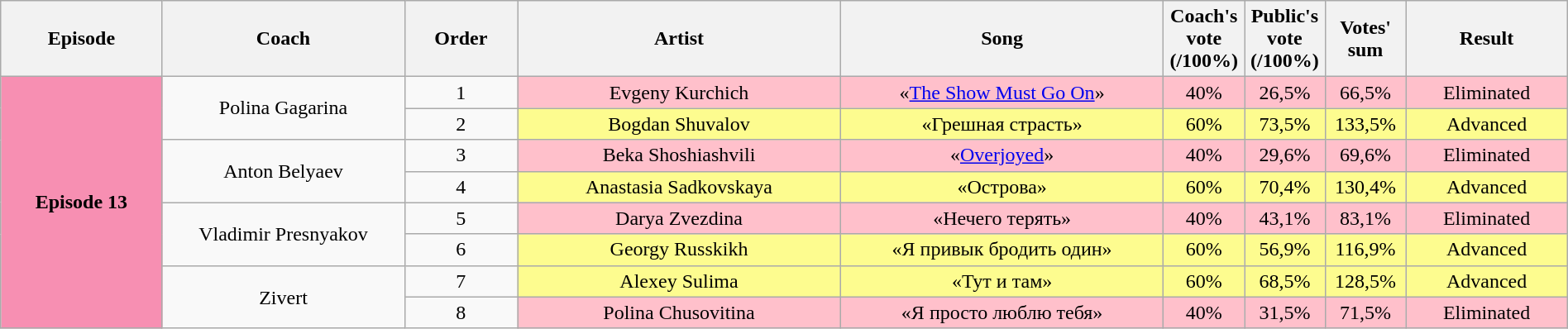<table class="wikitable" style="text-align:center; width:100%;">
<tr>
<th style="width:10%;">Episode</th>
<th style="width:15%;">Coach</th>
<th style="width:7%;">Order</th>
<th style="width:20%;">Artist</th>
<th style="width:20%;">Song</th>
<th style="width:5%;">Coach's vote (/100%)</th>
<th style="width:5%;">Public's vote (/100%)</th>
<th style="width:5%;">Votes' sum</th>
<th style="width:10%;">Result</th>
</tr>
<tr>
<th rowspan=8 style="background:#f78fb2;">Episode 13<br> <small></small></th>
<td rowspan=2>Polina Gagarina</td>
<td>1</td>
<td style="background:pink;">Evgeny Kurchich</td>
<td style="background:pink;">«<a href='#'>The Show Must Go On</a>»</td>
<td style="background:pink;">40%</td>
<td style="background:pink;">26,5%</td>
<td style="background:pink;">66,5%</td>
<td style="background:pink;">Eliminated</td>
</tr>
<tr>
<td>2</td>
<td style="background:#fdfc8f;">Bogdan Shuvalov</td>
<td style="background:#fdfc8f;">«Грешная страсть»</td>
<td style="background:#fdfc8f;">60%</td>
<td style="background:#fdfc8f;">73,5%</td>
<td style="background:#fdfc8f;">133,5%</td>
<td style="background:#fdfc8f;">Advanced</td>
</tr>
<tr>
<td rowspan=2>Anton Belyaev</td>
<td>3</td>
<td style="background:pink;">Beka Shoshiashvili</td>
<td style="background:pink;">«<a href='#'>Overjoyed</a>»</td>
<td style="background:pink;">40%</td>
<td style="background:pink;">29,6%</td>
<td style="background:pink;">69,6%</td>
<td style="background:pink;">Eliminated</td>
</tr>
<tr>
<td>4</td>
<td style="background:#fdfc8f;">Anastasia Sadkovskaya</td>
<td style="background:#fdfc8f;">«Острова»</td>
<td style="background:#fdfc8f;">60%</td>
<td style="background:#fdfc8f;">70,4%</td>
<td style="background:#fdfc8f;">130,4%</td>
<td style="background:#fdfc8f;">Advanced</td>
</tr>
<tr>
<td rowspan=2>Vladimir Presnyakov</td>
<td>5</td>
<td style="background:pink;">Darya Zvezdina</td>
<td style="background:pink;">«Нечего терять»</td>
<td style="background:pink;">40%</td>
<td style="background:pink;">43,1%</td>
<td style="background:pink;">83,1%</td>
<td style="background:pink;">Eliminated</td>
</tr>
<tr>
<td>6</td>
<td style="background:#fdfc8f;">Georgy Russkikh</td>
<td style="background:#fdfc8f;">«Я привык бродить один»</td>
<td style="background:#fdfc8f;">60%</td>
<td style="background:#fdfc8f;">56,9%</td>
<td style="background:#fdfc8f;">116,9%</td>
<td style="background:#fdfc8f;">Advanced</td>
</tr>
<tr>
<td rowspan=2>Zivert</td>
<td>7</td>
<td style="background:#fdfc8f;">Alexey Sulima</td>
<td style="background:#fdfc8f;">«Тут и там»</td>
<td style="background:#fdfc8f;">60%</td>
<td style="background:#fdfc8f;">68,5%</td>
<td style="background:#fdfc8f;">128,5%</td>
<td style="background:#fdfc8f;">Advanced</td>
</tr>
<tr>
<td>8</td>
<td style="background:pink;">Polina Chusovitina</td>
<td style="background:pink;">«Я просто люблю тебя»</td>
<td style="background:pink;">40%</td>
<td style="background:pink;">31,5%</td>
<td style="background:pink;">71,5%</td>
<td style="background:pink;">Eliminated</td>
</tr>
</table>
